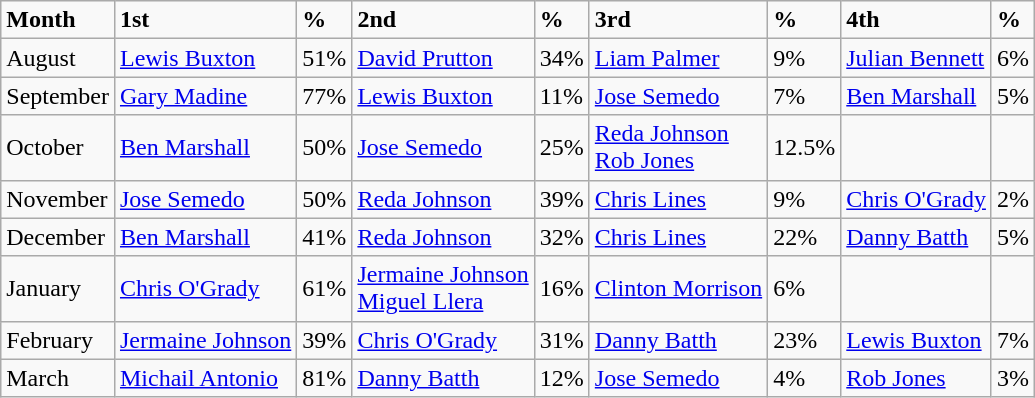<table class="wikitable">
<tr>
<td><strong>Month</strong></td>
<td><strong>1st</strong></td>
<td><strong>%</strong></td>
<td><strong>2nd</strong></td>
<td><strong>%</strong></td>
<td><strong>3rd</strong></td>
<td><strong>%</strong></td>
<td><strong>4th</strong></td>
<td><strong>%</strong></td>
</tr>
<tr>
<td>August</td>
<td> <a href='#'>Lewis Buxton</a></td>
<td>51%</td>
<td> <a href='#'>David Prutton</a></td>
<td>34%</td>
<td> <a href='#'>Liam Palmer</a></td>
<td>9%</td>
<td> <a href='#'>Julian Bennett</a></td>
<td>6%</td>
</tr>
<tr>
<td>September</td>
<td> <a href='#'>Gary Madine</a></td>
<td>77%</td>
<td> <a href='#'>Lewis Buxton</a></td>
<td>11%</td>
<td> <a href='#'>Jose Semedo</a></td>
<td>7%</td>
<td> <a href='#'>Ben Marshall</a></td>
<td>5%</td>
</tr>
<tr>
<td>October</td>
<td> <a href='#'>Ben Marshall</a></td>
<td>50%</td>
<td> <a href='#'>Jose Semedo</a></td>
<td>25%</td>
<td> <a href='#'>Reda Johnson</a><br> <a href='#'>Rob Jones</a></td>
<td>12.5%</td>
<td></td>
<td></td>
</tr>
<tr>
<td>November</td>
<td> <a href='#'>Jose Semedo</a></td>
<td>50%</td>
<td> <a href='#'>Reda Johnson</a></td>
<td>39%</td>
<td> <a href='#'>Chris Lines</a></td>
<td>9%</td>
<td> <a href='#'>Chris O'Grady</a></td>
<td>2%</td>
</tr>
<tr>
<td>December</td>
<td> <a href='#'>Ben Marshall</a></td>
<td>41%</td>
<td> <a href='#'>Reda Johnson</a></td>
<td>32%</td>
<td> <a href='#'>Chris Lines</a></td>
<td>22%</td>
<td> <a href='#'>Danny Batth</a></td>
<td>5%</td>
</tr>
<tr>
<td>January</td>
<td> <a href='#'>Chris O'Grady</a></td>
<td>61%</td>
<td> <a href='#'>Jermaine Johnson</a><br> <a href='#'>Miguel Llera</a></td>
<td>16%</td>
<td> <a href='#'>Clinton Morrison</a></td>
<td>6%</td>
<td></td>
<td></td>
</tr>
<tr>
<td>February</td>
<td> <a href='#'>Jermaine Johnson</a></td>
<td>39%</td>
<td> <a href='#'>Chris O'Grady</a></td>
<td>31%</td>
<td> <a href='#'>Danny Batth</a></td>
<td>23%</td>
<td> <a href='#'>Lewis Buxton</a></td>
<td>7%</td>
</tr>
<tr>
<td>March</td>
<td> <a href='#'>Michail Antonio</a></td>
<td>81%</td>
<td> <a href='#'>Danny Batth</a></td>
<td>12%</td>
<td> <a href='#'>Jose Semedo</a></td>
<td>4%</td>
<td> <a href='#'>Rob Jones</a></td>
<td>3%</td>
</tr>
</table>
